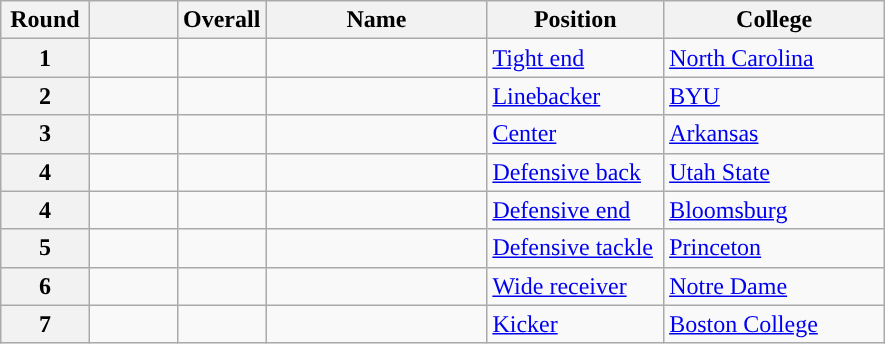<table class="wikitable sortable">
<tr>
<th scope="col" style="width: 10%;">Round</th>
<th scope="col" style="width: 10%;"></th>
<th scope="col" style="width: 10%;">Overall</th>
<th scope="col" style="width: 25%;">Name</th>
<th scope="col" style="width: 20%;">Position</th>
<th scope="col" style="width: 25%;">College</th>
</tr>
<tr>
<th scope="row">1</th>
<td></td>
<td></td>
<td></td>
<td><a href='#'>Tight end</a></td>
<td><a href='#'>North Carolina</a></td>
</tr>
<tr>
<th scope="row">2</th>
<td></td>
<td></td>
<td></td>
<td><a href='#'>Linebacker</a></td>
<td><a href='#'>BYU</a></td>
</tr>
<tr>
<th scope="row">3</th>
<td></td>
<td></td>
<td></td>
<td><a href='#'>Center</a></td>
<td><a href='#'>Arkansas</a></td>
</tr>
<tr>
<th scope="row">4</th>
<td></td>
<td></td>
<td></td>
<td><a href='#'>Defensive back</a></td>
<td><a href='#'>Utah State</a></td>
</tr>
<tr>
<th scope="row">4</th>
<td></td>
<td></td>
<td></td>
<td><a href='#'>Defensive end</a></td>
<td><a href='#'>Bloomsburg</a></td>
</tr>
<tr>
<th scope="row">5</th>
<td></td>
<td></td>
<td></td>
<td><a href='#'>Defensive tackle</a></td>
<td><a href='#'>Princeton</a></td>
</tr>
<tr>
<th scope="row">6</th>
<td></td>
<td></td>
<td></td>
<td><a href='#'>Wide receiver</a></td>
<td><a href='#'>Notre Dame</a></td>
</tr>
<tr>
<th scope="row">7</th>
<td></td>
<td></td>
<td></td>
<td><a href='#'>Kicker</a></td>
<td><a href='#'>Boston College</a></td>
</tr>
</table>
